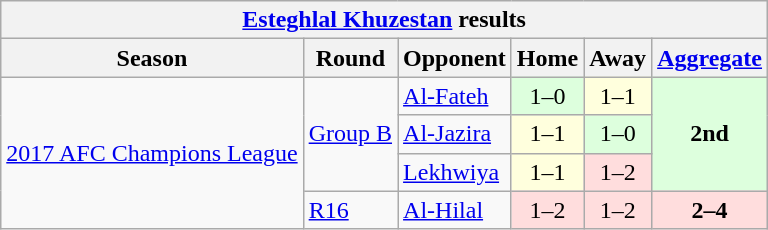<table class="wikitable">
<tr>
<th colspan="6"><a href='#'>Esteghlal Khuzestan</a> results</th>
</tr>
<tr>
<th>Season</th>
<th>Round</th>
<th>Opponent</th>
<th>Home</th>
<th>Away</th>
<th><a href='#'>Aggregate</a></th>
</tr>
<tr>
<td rowspan="4"><a href='#'>2017 AFC Champions League</a></td>
<td rowspan="3"><a href='#'>Group B</a></td>
<td> <a href='#'>Al-Fateh</a></td>
<td bgcolor="#ddffdd" style="text-align:center;">1–0</td>
<td bgcolor="#ffffdd" style="text-align:center;">1–1</td>
<td rowspan="3" bgcolor="#ddffdd" style="text-align:center;"><strong>2nd</strong></td>
</tr>
<tr>
<td> <a href='#'>Al-Jazira</a></td>
<td bgcolor="#ffffdd" style="text-align:center;">1–1</td>
<td bgcolor="#ddffdd" style="text-align:center;">1–0</td>
</tr>
<tr>
<td> <a href='#'>Lekhwiya</a></td>
<td bgcolor="#ffffdd" style="text-align:center;">1–1</td>
<td bgcolor="#ffdddd" style="text-align:center;">1–2</td>
</tr>
<tr>
<td><a href='#'>R16</a></td>
<td> <a href='#'>Al-Hilal</a></td>
<td bgcolor="#ffdddd" style="text-align:center;">1–2</td>
<td bgcolor="#ffdddd" style="text-align:center;">1–2</td>
<td bgcolor="#ffdddd" style="text-align:center;"><strong>2–4</strong></td>
</tr>
</table>
